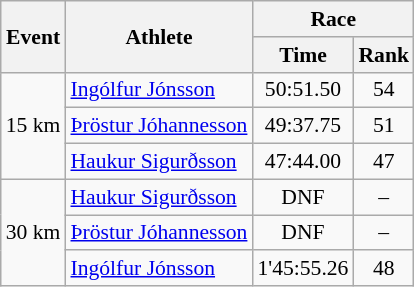<table class="wikitable" border="1" style="font-size:90%">
<tr>
<th rowspan=2>Event</th>
<th rowspan=2>Athlete</th>
<th colspan=2>Race</th>
</tr>
<tr>
<th>Time</th>
<th>Rank</th>
</tr>
<tr>
<td rowspan=3>15 km</td>
<td><a href='#'>Ingólfur Jónsson</a></td>
<td align=center>50:51.50</td>
<td align=center>54</td>
</tr>
<tr>
<td><a href='#'>Þröstur Jóhannesson</a></td>
<td align=center>49:37.75</td>
<td align=center>51</td>
</tr>
<tr>
<td><a href='#'>Haukur Sigurðsson</a></td>
<td align=center>47:44.00</td>
<td align=center>47</td>
</tr>
<tr>
<td rowspan=3>30 km</td>
<td><a href='#'>Haukur Sigurðsson</a></td>
<td align=center>DNF</td>
<td align=center>–</td>
</tr>
<tr>
<td><a href='#'>Þröstur Jóhannesson</a></td>
<td align=center>DNF</td>
<td align=center>–</td>
</tr>
<tr>
<td><a href='#'>Ingólfur Jónsson</a></td>
<td align=center>1'45:55.26</td>
<td align=center>48</td>
</tr>
</table>
